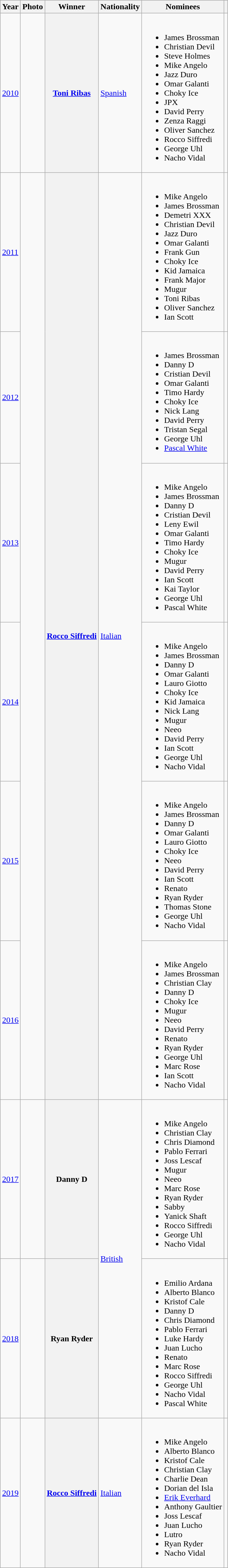<table Class="wikitable sortable">
<tr>
<th>Year</th>
<th>Photo</th>
<th>Winner</th>
<th>Nationality</th>
<th>Nominees</th>
<th></th>
</tr>
<tr>
<td><a href='#'>2010</a></td>
<td></td>
<th><a href='#'>Toni Ribas</a></th>
<td> <a href='#'>Spanish</a></td>
<td valign="top"><br><ul><li> James Brossman</li><li> Christian Devil</li><li> Steve Holmes</li><li> Mike Angelo</li><li> Jazz Duro</li><li> Omar Galanti</li><li> Choky Ice</li><li> JPX</li><li> David Perry</li><li> Zenza Raggi</li><li> Oliver Sanchez</li><li> Rocco Siffredi</li><li> George Uhl</li><li> Nacho Vidal</li></ul></td>
<td></td>
</tr>
<tr>
<td><a href='#'>2011</a></td>
<td rowspan="6"></td>
<th rowspan="6"><a href='#'>Rocco Siffredi</a></th>
<td rowspan="6"> <a href='#'>Italian</a></td>
<td valign="top"><br><ul><li> Mike Angelo</li><li> James Brossman</li><li> Demetri XXX</li><li> Christian Devil</li><li> Jazz Duro</li><li> Omar Galanti</li><li> Frank Gun</li><li> Choky Ice</li><li> Kid Jamaica</li><li> Frank Major</li><li> Mugur</li><li> Toni Ribas</li><li> Oliver Sanchez</li><li> Ian Scott</li></ul></td>
<td></td>
</tr>
<tr>
<td><a href='#'>2012</a></td>
<td valign="top"><br><ul><li> James Brossman</li><li> Danny D</li><li> Cristian Devil</li><li> Omar Galanti</li><li> Timo Hardy</li><li> Choky Ice</li><li> Nick Lang</li><li> David Perry</li><li> Tristan Segal</li><li> George Uhl</li><li> <a href='#'>Pascal White</a></li></ul></td>
<td></td>
</tr>
<tr>
<td><a href='#'>2013</a></td>
<td valign="top"><br><ul><li> Mike Angelo</li><li> James Brossman</li><li> Danny D</li><li> Cristian Devil</li><li> Leny Ewil</li><li> Omar Galanti</li><li> Timo Hardy</li><li> Choky Ice</li><li> Mugur</li><li> David Perry</li><li> Ian Scott</li><li> Kai Taylor</li><li> George Uhl</li><li> Pascal White</li></ul></td>
<td></td>
</tr>
<tr>
<td><a href='#'>2014</a></td>
<td valign="top"><br><ul><li> Mike Angelo</li><li> James Brossman</li><li> Danny D</li><li> Omar Galanti</li><li> Lauro Giotto</li><li> Choky Ice</li><li> Kid Jamaica</li><li> Nick Lang</li><li> Mugur</li><li> Neeo</li><li> David Perry</li><li> Ian Scott</li><li> George Uhl</li><li> Nacho Vidal</li></ul></td>
<td></td>
</tr>
<tr>
<td><a href='#'>2015</a></td>
<td valign="top"><br><ul><li> Mike Angelo</li><li> James Brossman</li><li> Danny D</li><li> Omar Galanti</li><li> Lauro Giotto</li><li> Choky Ice</li><li> Neeo</li><li> David Perry</li><li> Ian Scott</li><li> Renato</li><li> Ryan Ryder</li><li> Thomas Stone</li><li> George Uhl</li><li> Nacho Vidal</li></ul></td>
<td></td>
</tr>
<tr>
<td><a href='#'>2016</a></td>
<td valign="top"><br><ul><li> Mike Angelo</li><li> James Brossman</li><li> Christian Clay</li><li> Danny D</li><li> Choky Ice</li><li> Mugur</li><li> Neeo</li><li> David Perry</li><li> Renato</li><li> Ryan Ryder</li><li> George Uhl</li><li> Marc Rose</li><li> Ian Scott</li><li> Nacho Vidal</li></ul></td>
<td></td>
</tr>
<tr>
<td><a href='#'>2017</a></td>
<td></td>
<th>Danny D</th>
<td rowspan="2"> <a href='#'>British</a></td>
<td valign="top"><br><ul><li> Mike Angelo</li><li> Christian Clay</li><li> Chris Diamond</li><li> Pablo Ferrari</li><li> Joss Lescaf</li><li> Mugur</li><li> Neeo</li><li> Marc Rose</li><li> Ryan Ryder</li><li> Sabby</li><li> Yanick Shaft</li><li> Rocco Siffredi</li><li> George Uhl</li><li> Nacho Vidal</li></ul></td>
<td></td>
</tr>
<tr>
<td><a href='#'>2018</a></td>
<td></td>
<th>Ryan Ryder</th>
<td valign="top"><br><ul><li> Emilio Ardana</li><li> Alberto Blanco</li><li> Kristof Cale</li><li> Danny D</li><li> Chris Diamond</li><li> Pablo Ferrari</li><li> Luke Hardy</li><li> Juan Lucho</li><li> Renato</li><li> Marc Rose</li><li> Rocco Siffredi</li><li> George Uhl</li><li> Nacho Vidal</li><li> Pascal White</li></ul></td>
<td></td>
</tr>
<tr>
<td><a href='#'>2019</a></td>
<td></td>
<th><a href='#'>Rocco Siffredi</a></th>
<td> <a href='#'>Italian</a></td>
<td valign="top"><br><ul><li> Mike Angelo</li><li> Alberto Blanco</li><li> Kristof Cale</li><li> Christian Clay</li><li> Charlie Dean</li><li> Dorian del Isla</li><li> <a href='#'>Erik Everhard</a></li><li> Anthony Gaultier</li><li> Joss Lescaf</li><li> Juan Lucho</li><li> Lutro</li><li> Ryan Ryder</li><li> Nacho Vidal</li></ul></td>
<td></td>
</tr>
</table>
